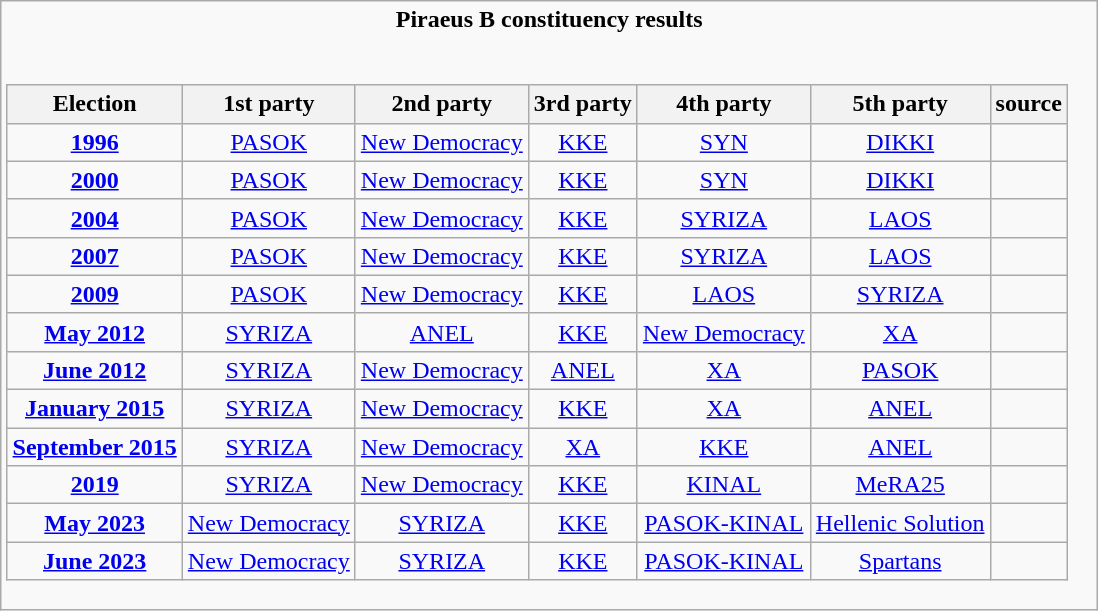<table class=wikitable>
<tr>
<td align="center"><strong>Piraeus B constituency results</strong><br><br><table class=wikitable style="text-align:center">
<tr>
<th>Election</th>
<th>1st party</th>
<th>2nd party</th>
<th>3rd party</th>
<th>4th party</th>
<th>5th party</th>
<th>source</th>
</tr>
<tr>
<td><strong><a href='#'>1996</a></strong></td>
<td><a href='#'>PASOK</a><br></td>
<td><a href='#'>New Democracy</a><br></td>
<td><a href='#'>KKE</a><br></td>
<td><a href='#'>SYN</a><br></td>
<td><a href='#'>DIKKI</a><br></td>
<td></td>
</tr>
<tr>
<td><strong><a href='#'>2000</a></strong></td>
<td><a href='#'>PASOK</a><br></td>
<td><a href='#'>New Democracy</a><br></td>
<td><a href='#'>KKE</a><br></td>
<td><a href='#'>SYN</a><br></td>
<td><a href='#'>DIKKI</a><br></td>
<td></td>
</tr>
<tr>
<td><strong><a href='#'>2004</a></strong></td>
<td><a href='#'>PASOK</a><br></td>
<td><a href='#'>New Democracy</a><br></td>
<td><a href='#'>KKE</a><br></td>
<td><a href='#'>SYRIZA</a><br></td>
<td><a href='#'>LAOS</a><br></td>
<td></td>
</tr>
<tr>
<td><strong><a href='#'>2007</a></strong></td>
<td><a href='#'>PASOK</a><br></td>
<td><a href='#'>New Democracy</a><br></td>
<td><a href='#'>KKE</a><br></td>
<td><a href='#'>SYRIZA</a><br></td>
<td><a href='#'>LAOS</a><br></td>
<td></td>
</tr>
<tr>
<td><strong><a href='#'>2009</a></strong></td>
<td><a href='#'>PASOK</a><br></td>
<td><a href='#'>New Democracy</a><br></td>
<td><a href='#'>KKE</a><br></td>
<td><a href='#'>LAOS</a><br></td>
<td><a href='#'>SYRIZA</a><br></td>
<td></td>
</tr>
<tr>
<td><strong><a href='#'>May 2012</a></strong></td>
<td><a href='#'>SYRIZA</a><br></td>
<td><a href='#'>ANEL</a><br></td>
<td><a href='#'>KKE</a><br></td>
<td><a href='#'>New Democracy</a><br></td>
<td><a href='#'>XA</a><br></td>
<td></td>
</tr>
<tr>
<td><strong><a href='#'>June 2012</a></strong></td>
<td><a href='#'>SYRIZA</a><br></td>
<td><a href='#'>New Democracy</a><br></td>
<td><a href='#'>ANEL</a><br></td>
<td><a href='#'>XA</a><br></td>
<td><a href='#'>PASOK</a><br></td>
<td></td>
</tr>
<tr>
<td><strong><a href='#'>January 2015</a></strong></td>
<td><a href='#'>SYRIZA</a><br></td>
<td><a href='#'>New Democracy</a><br></td>
<td><a href='#'>KKE</a><br></td>
<td><a href='#'>XA</a><br></td>
<td><a href='#'>ANEL</a><br></td>
<td></td>
</tr>
<tr>
<td><strong><a href='#'>September 2015</a></strong></td>
<td><a href='#'>SYRIZA</a><br></td>
<td><a href='#'>New Democracy</a><br></td>
<td><a href='#'>XA</a><br></td>
<td><a href='#'>KKE</a><br></td>
<td><a href='#'>ANEL</a><br></td>
<td></td>
</tr>
<tr>
<td><strong><a href='#'>2019</a></strong></td>
<td><a href='#'>SYRIZA</a><br></td>
<td><a href='#'>New Democracy</a><br></td>
<td><a href='#'>KKE</a><br></td>
<td><a href='#'>KINAL</a><br></td>
<td><a href='#'>MeRA25</a><br></td>
<td></td>
</tr>
<tr>
<td><strong><a href='#'>May 2023</a></strong></td>
<td><a href='#'>New Democracy</a><br></td>
<td><a href='#'>SYRIZA</a><br></td>
<td><a href='#'>KKE</a><br></td>
<td><a href='#'>PASOK-KINAL</a><br></td>
<td><a href='#'>Hellenic Solution</a><br></td>
<td></td>
</tr>
<tr>
<td><strong><a href='#'>June 2023</a></strong></td>
<td><a href='#'>New Democracy</a><br></td>
<td><a href='#'>SYRIZA</a><br></td>
<td><a href='#'>KKE</a><br></td>
<td><a href='#'>PASOK-KINAL</a><br></td>
<td><a href='#'>Spartans</a><br></td>
<td></td>
</tr>
</table>
</td>
</tr>
</table>
